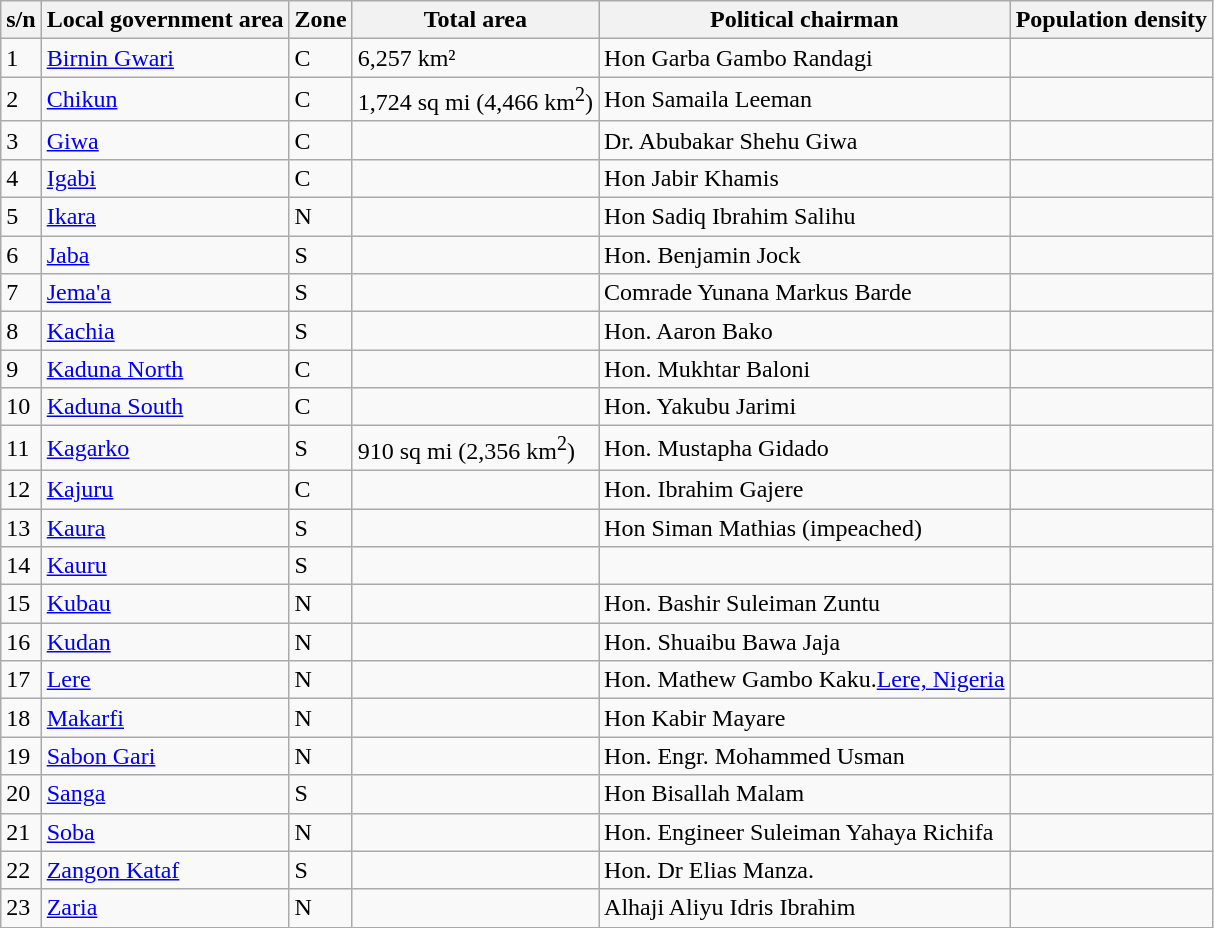<table class="wikitable sortable">
<tr>
<th>s/n</th>
<th>Local government area</th>
<th>Zone</th>
<th>Total area</th>
<th>Political chairman</th>
<th>Population density</th>
</tr>
<tr>
<td>1</td>
<td><a href='#'>Birnin Gwari</a></td>
<td>C</td>
<td>6,257 km²</td>
<td>Hon Garba Gambo Randagi</td>
<td></td>
</tr>
<tr>
<td>2</td>
<td><a href='#'>Chikun</a></td>
<td>C</td>
<td>1,724 sq mi (4,466 km<sup>2</sup>)</td>
<td>Hon Samaila Leeman</td>
<td></td>
</tr>
<tr>
<td>3</td>
<td><a href='#'>Giwa</a></td>
<td>C</td>
<td></td>
<td>Dr. Abubakar Shehu Giwa</td>
<td></td>
</tr>
<tr>
<td>4</td>
<td><a href='#'>Igabi</a></td>
<td>C</td>
<td></td>
<td>Hon Jabir Khamis</td>
<td></td>
</tr>
<tr>
<td>5</td>
<td><a href='#'>Ikara</a></td>
<td>N</td>
<td></td>
<td>Hon Sadiq Ibrahim Salihu</td>
<td></td>
</tr>
<tr>
<td>6</td>
<td><a href='#'>Jaba</a></td>
<td>S</td>
<td></td>
<td>Hon. Benjamin Jock</td>
<td></td>
</tr>
<tr>
<td>7</td>
<td><a href='#'>Jema'a</a></td>
<td>S</td>
<td></td>
<td>Comrade Yunana Markus Barde</td>
<td></td>
</tr>
<tr>
<td>8</td>
<td><a href='#'>Kachia</a></td>
<td>S</td>
<td></td>
<td>Hon. Aaron Bako</td>
<td></td>
</tr>
<tr>
<td>9</td>
<td><a href='#'>Kaduna North</a></td>
<td>C</td>
<td></td>
<td>Hon. Mukhtar Baloni</td>
<td></td>
</tr>
<tr>
<td>10</td>
<td><a href='#'>Kaduna South</a></td>
<td>C</td>
<td></td>
<td>Hon. Yakubu Jarimi</td>
<td></td>
</tr>
<tr>
<td>11</td>
<td><a href='#'>Kagarko</a></td>
<td>S</td>
<td>910 sq mi (2,356 km<sup>2</sup>)</td>
<td>Hon. Mustapha Gidado</td>
<td></td>
</tr>
<tr>
<td>12</td>
<td><a href='#'>Kajuru</a></td>
<td>C</td>
<td></td>
<td>Hon. Ibrahim Gajere</td>
<td></td>
</tr>
<tr>
<td>13</td>
<td><a href='#'>Kaura</a></td>
<td>S</td>
<td></td>
<td>Hon Siman Mathias (impeached)</td>
<td></td>
</tr>
<tr>
<td>14</td>
<td><a href='#'>Kauru</a></td>
<td>S</td>
<td></td>
<td></td>
<td></td>
</tr>
<tr>
<td>15</td>
<td><a href='#'>Kubau</a></td>
<td>N</td>
<td></td>
<td>Hon. Bashir Suleiman Zuntu</td>
<td></td>
</tr>
<tr>
<td>16</td>
<td><a href='#'>Kudan</a></td>
<td>N</td>
<td></td>
<td>Hon. Shuaibu Bawa Jaja</td>
<td></td>
</tr>
<tr>
<td>17</td>
<td><a href='#'>Lere</a></td>
<td>N</td>
<td></td>
<td>Hon. Mathew Gambo Kaku.<a href='#'>Lere, Nigeria</a></td>
<td></td>
</tr>
<tr>
<td>18</td>
<td><a href='#'>Makarfi</a></td>
<td>N</td>
<td></td>
<td>Hon Kabir Mayare</td>
<td></td>
</tr>
<tr>
<td>19</td>
<td><a href='#'>Sabon Gari</a></td>
<td>N</td>
<td></td>
<td>Hon. Engr. Mohammed Usman</td>
<td></td>
</tr>
<tr>
<td>20</td>
<td><a href='#'>Sanga</a></td>
<td>S</td>
<td></td>
<td>Hon Bisallah Malam</td>
<td></td>
</tr>
<tr>
<td>21</td>
<td><a href='#'>Soba</a></td>
<td>N</td>
<td></td>
<td>Hon. Engineer Suleiman Yahaya Richifa</td>
<td></td>
</tr>
<tr>
<td>22</td>
<td><a href='#'>Zangon Kataf</a></td>
<td>S</td>
<td></td>
<td>Hon. Dr Elias Manza.</td>
<td></td>
</tr>
<tr>
<td>23</td>
<td><a href='#'>Zaria</a></td>
<td>N</td>
<td></td>
<td>Alhaji Aliyu Idris Ibrahim</td>
<td></td>
</tr>
</table>
